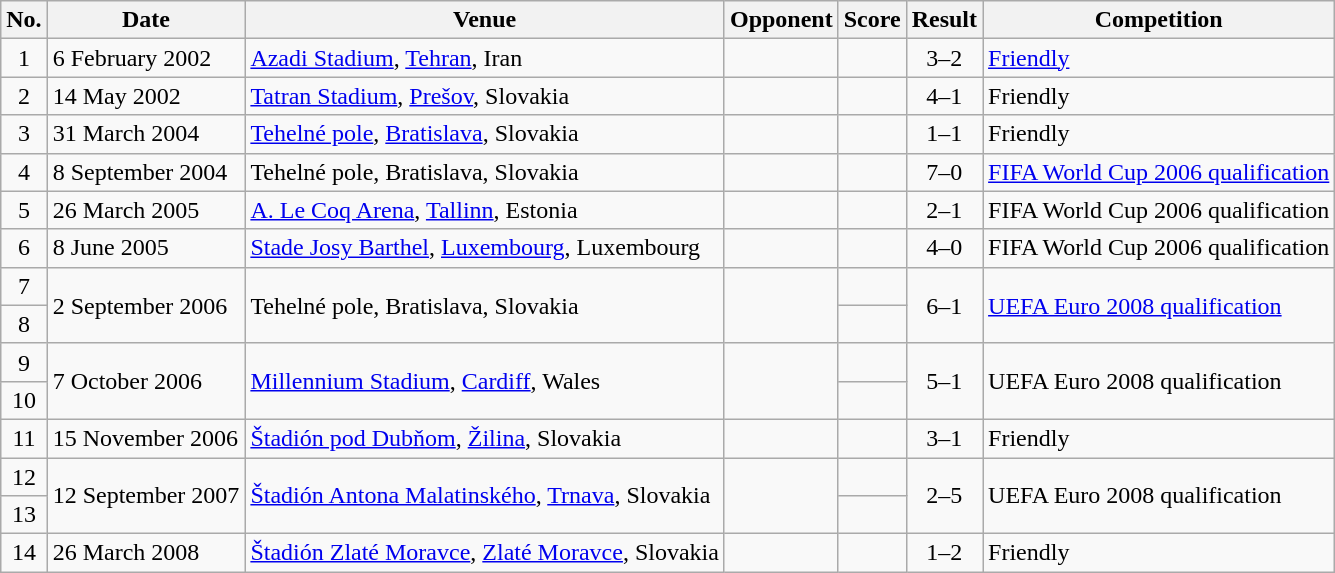<table class="wikitable sortable">
<tr>
<th scope="col">No.</th>
<th scope="col">Date</th>
<th scope="col">Venue</th>
<th scope="col">Opponent</th>
<th scope="col">Score</th>
<th scope="col">Result</th>
<th scope="col">Competition</th>
</tr>
<tr>
<td align="center">1</td>
<td>6 February 2002</td>
<td><a href='#'>Azadi Stadium</a>, <a href='#'>Tehran</a>, Iran</td>
<td></td>
<td></td>
<td align="center">3–2</td>
<td><a href='#'>Friendly</a></td>
</tr>
<tr>
<td align="center">2</td>
<td>14 May 2002</td>
<td><a href='#'>Tatran Stadium</a>, <a href='#'>Prešov</a>, Slovakia</td>
<td></td>
<td></td>
<td align="center">4–1</td>
<td>Friendly</td>
</tr>
<tr>
<td align="center">3</td>
<td>31 March 2004</td>
<td><a href='#'>Tehelné pole</a>, <a href='#'>Bratislava</a>, Slovakia</td>
<td></td>
<td></td>
<td align="center">1–1</td>
<td>Friendly</td>
</tr>
<tr>
<td align="center">4</td>
<td>8 September 2004</td>
<td>Tehelné pole, Bratislava, Slovakia</td>
<td></td>
<td></td>
<td align="center">7–0</td>
<td><a href='#'>FIFA World Cup 2006 qualification</a></td>
</tr>
<tr>
<td align="center">5</td>
<td>26 March 2005</td>
<td><a href='#'>A. Le Coq Arena</a>, <a href='#'>Tallinn</a>, Estonia</td>
<td></td>
<td></td>
<td align="center">2–1</td>
<td>FIFA World Cup 2006 qualification</td>
</tr>
<tr>
<td align="center">6</td>
<td>8 June 2005</td>
<td><a href='#'>Stade Josy Barthel</a>, <a href='#'>Luxembourg</a>, Luxembourg</td>
<td></td>
<td></td>
<td align="center">4–0</td>
<td>FIFA World Cup 2006 qualification</td>
</tr>
<tr>
<td align="center">7</td>
<td rowspan="2">2 September 2006</td>
<td rowspan="2">Tehelné pole, Bratislava, Slovakia</td>
<td rowspan="2"></td>
<td></td>
<td rowspan="2" style="text-align:center">6–1</td>
<td rowspan="2"><a href='#'>UEFA Euro 2008 qualification</a></td>
</tr>
<tr>
<td align="center">8</td>
</tr>
<tr>
<td align="center">9</td>
<td rowspan="2">7 October 2006</td>
<td rowspan="2"><a href='#'>Millennium Stadium</a>, <a href='#'>Cardiff</a>, Wales</td>
<td rowspan="2"></td>
<td></td>
<td rowspan="2" style="text-align:center">5–1</td>
<td rowspan="2">UEFA Euro 2008 qualification</td>
</tr>
<tr>
<td align="center">10</td>
</tr>
<tr>
<td align="center">11</td>
<td>15 November 2006</td>
<td><a href='#'>Štadión pod Dubňom</a>, <a href='#'>Žilina</a>, Slovakia</td>
<td></td>
<td></td>
<td align="center">3–1</td>
<td>Friendly</td>
</tr>
<tr>
<td align="center">12</td>
<td rowspan="2">12 September 2007</td>
<td rowspan="2"><a href='#'>Štadión Antona Malatinského</a>, <a href='#'>Trnava</a>, Slovakia</td>
<td rowspan="2"></td>
<td></td>
<td rowspan="2" style="text-align:center">2–5</td>
<td rowspan="2">UEFA Euro 2008 qualification</td>
</tr>
<tr>
<td align="center">13</td>
</tr>
<tr>
<td align="center">14</td>
<td>26 March 2008</td>
<td><a href='#'>Štadión Zlaté Moravce</a>, <a href='#'>Zlaté Moravce</a>, Slovakia</td>
<td></td>
<td></td>
<td align="center">1–2</td>
<td>Friendly</td>
</tr>
</table>
